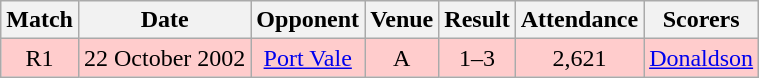<table class="wikitable" style="font-size:100%; text-align:center">
<tr>
<th>Match</th>
<th>Date</th>
<th>Opponent</th>
<th>Venue</th>
<th>Result</th>
<th>Attendance</th>
<th>Scorers</th>
</tr>
<tr style="background: #FFCCCC;">
<td>R1</td>
<td>22 October 2002</td>
<td><a href='#'>Port Vale</a></td>
<td>A</td>
<td>1–3</td>
<td>2,621</td>
<td><a href='#'>Donaldson</a></td>
</tr>
</table>
